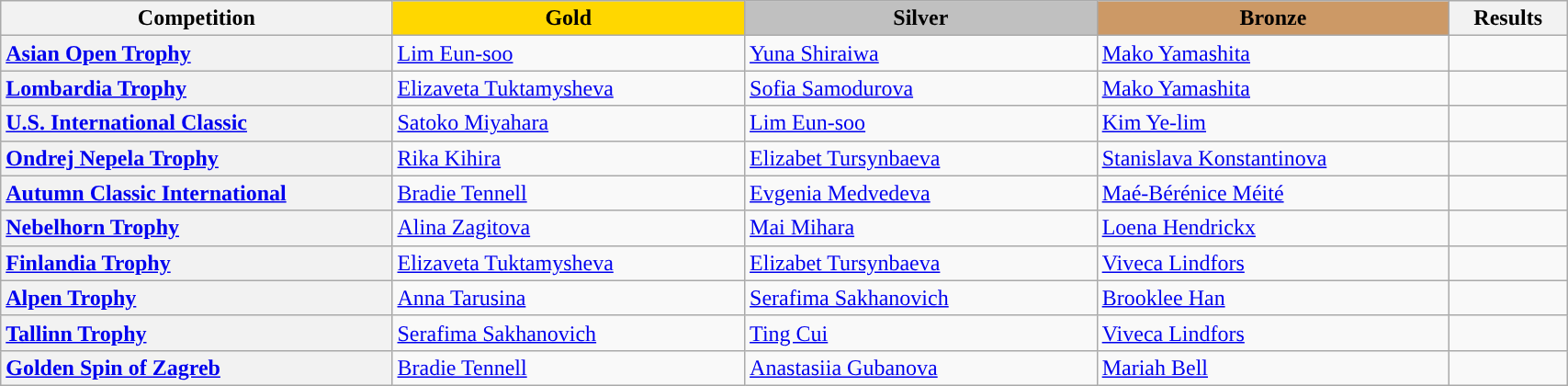<table class="wikitable unsortable" style="text-align:left; width:90%;">
<tr>
<th scope="col" style="text-align:center; width:25%;">Competition</th>
<td scope="col" style="text-align:center; width:22.5%; background:gold"><strong>Gold</strong></td>
<td scope="col" style="text-align:center; width:22.5%; background:silver"><strong>Silver</strong></td>
<td scope="col" style="text-align:center; width:22.5%; background:#c96"><strong>Bronze</strong></td>
<th scope="col" style="text-align:center; width:7.5%;">Results</th>
</tr>
<tr>
<th scope="row" style="text-align:left"> <a href='#'>Asian Open Trophy</a></th>
<td> <a href='#'>Lim Eun-soo</a></td>
<td> <a href='#'>Yuna Shiraiwa</a></td>
<td> <a href='#'>Mako Yamashita</a></td>
<td></td>
</tr>
<tr>
<th scope="row" style="text-align:left"> <a href='#'>Lombardia Trophy</a></th>
<td> <a href='#'>Elizaveta Tuktamysheva</a></td>
<td> <a href='#'>Sofia Samodurova</a></td>
<td> <a href='#'>Mako Yamashita</a></td>
<td></td>
</tr>
<tr>
<th scope="row" style="text-align:left"> <a href='#'>U.S. International Classic</a></th>
<td> <a href='#'>Satoko Miyahara</a></td>
<td> <a href='#'>Lim Eun-soo</a></td>
<td> <a href='#'>Kim Ye-lim</a></td>
<td></td>
</tr>
<tr>
<th scope="row" style="text-align:left"> <a href='#'>Ondrej Nepela Trophy</a></th>
<td> <a href='#'>Rika Kihira</a></td>
<td> <a href='#'>Elizabet Tursynbaeva</a></td>
<td> <a href='#'>Stanislava Konstantinova</a></td>
<td></td>
</tr>
<tr>
<th scope="row" style="text-align:left"> <a href='#'>Autumn Classic International</a></th>
<td> <a href='#'>Bradie Tennell</a></td>
<td> <a href='#'>Evgenia Medvedeva</a></td>
<td> <a href='#'>Maé-Bérénice Méité</a></td>
<td></td>
</tr>
<tr>
<th scope="row" style="text-align:left"> <a href='#'>Nebelhorn Trophy</a></th>
<td> <a href='#'>Alina Zagitova</a></td>
<td> <a href='#'>Mai Mihara</a></td>
<td> <a href='#'>Loena Hendrickx</a></td>
<td></td>
</tr>
<tr>
<th scope="row" style="text-align:left"> <a href='#'>Finlandia Trophy</a></th>
<td> <a href='#'>Elizaveta Tuktamysheva</a></td>
<td> <a href='#'>Elizabet Tursynbaeva</a></td>
<td> <a href='#'>Viveca Lindfors</a></td>
<td></td>
</tr>
<tr>
<th scope="row" style="text-align:left"> <a href='#'>Alpen Trophy</a></th>
<td> <a href='#'>Anna Tarusina</a></td>
<td> <a href='#'>Serafima Sakhanovich</a></td>
<td> <a href='#'>Brooklee Han</a></td>
<td></td>
</tr>
<tr>
<th scope="row" style="text-align:left"> <a href='#'>Tallinn Trophy</a></th>
<td> <a href='#'>Serafima Sakhanovich</a></td>
<td> <a href='#'>Ting Cui</a></td>
<td> <a href='#'>Viveca Lindfors</a></td>
<td></td>
</tr>
<tr>
<th scope="row" style="text-align:left"> <a href='#'>Golden Spin of Zagreb</a></th>
<td> <a href='#'>Bradie Tennell</a></td>
<td> <a href='#'>Anastasiia Gubanova</a></td>
<td> <a href='#'>Mariah Bell</a></td>
<td></td>
</tr>
</table>
